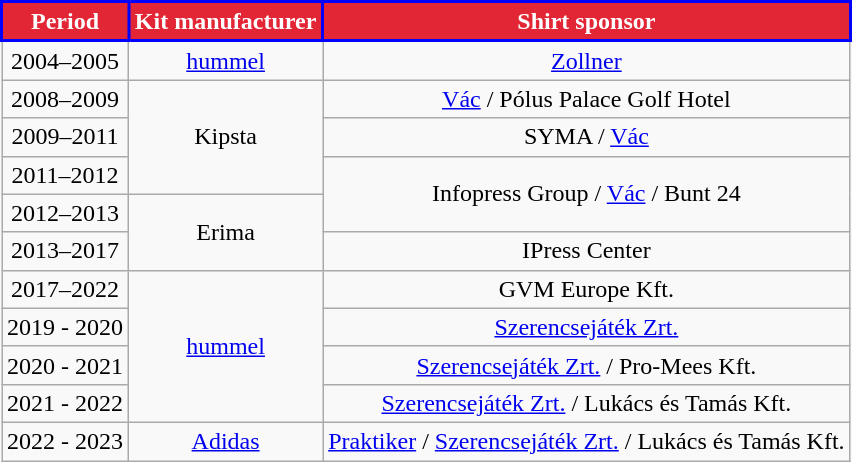<table class="wikitable" style="text-align:center; margin-left:1em">
<tr>
<th style="color:white; background:#E32636; border:2px solid blue">Period</th>
<th style="color:white; background:#E32636; border:2px solid blue">Kit manufacturer</th>
<th style="color:white; background:#E32636; border:2px solid blue">Shirt sponsor</th>
</tr>
<tr>
<td>2004–2005</td>
<td><a href='#'>hummel</a></td>
<td><a href='#'>Zollner</a></td>
</tr>
<tr>
<td>2008–2009</td>
<td rowspan=3>Kipsta</td>
<td><a href='#'>Vác</a> / Pólus Palace Golf Hotel</td>
</tr>
<tr>
<td>2009–2011</td>
<td>SYMA / <a href='#'>Vác</a></td>
</tr>
<tr>
<td>2011–2012</td>
<td rowspan=2>Infopress Group / <a href='#'>Vác</a> / Bunt 24</td>
</tr>
<tr>
<td>2012–2013</td>
<td rowspan=2>Erima</td>
</tr>
<tr>
<td>2013–2017</td>
<td>IPress Center</td>
</tr>
<tr>
<td>2017–2022</td>
<td rowspan=4><a href='#'>hummel</a></td>
<td>GVM Europe Kft.</td>
</tr>
<tr>
<td>2019 - 2020</td>
<td><a href='#'>Szerencsejáték Zrt.</a></td>
</tr>
<tr>
<td>2020 - 2021</td>
<td><a href='#'>Szerencsejáték Zrt.</a> / Pro-Mees Kft.</td>
</tr>
<tr>
<td>2021 - 2022</td>
<td><a href='#'>Szerencsejáték Zrt.</a> / Lukács és Tamás Kft.</td>
</tr>
<tr>
<td>2022 - 2023</td>
<td rowspan=1><a href='#'>Adidas</a></td>
<td><a href='#'>Praktiker</a> / <a href='#'>Szerencsejáték Zrt.</a> / Lukács és Tamás Kft.</td>
</tr>
</table>
